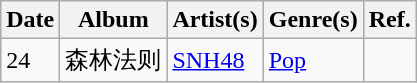<table class="wikitable">
<tr>
<th>Date</th>
<th>Album</th>
<th>Artist(s)</th>
<th>Genre(s)</th>
<th>Ref.</th>
</tr>
<tr>
<td>24</td>
<td>森林法则</td>
<td><a href='#'>SNH48</a></td>
<td><a href='#'>Pop</a></td>
<td></td>
</tr>
</table>
